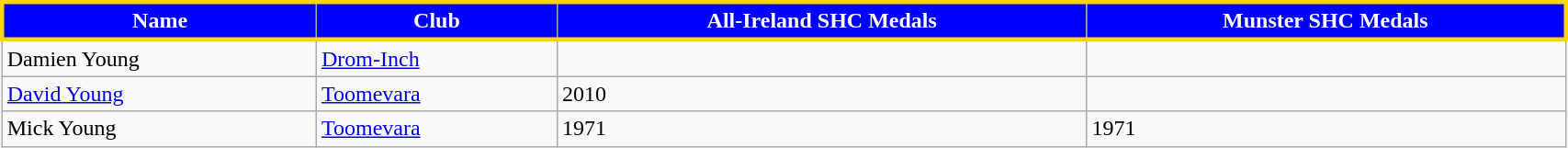<table class="wikitable" width="90%">
<tr style="text-align:center;background:blue;color:white;border:3px solid gold;">
<td><strong>Name</strong></td>
<td><strong>Club</strong></td>
<td><strong>All-Ireland SHC Medals</strong></td>
<td><strong>Munster SHC Medals</strong></td>
</tr>
<tr>
<td>Damien Young</td>
<td><a href='#'>Drom-Inch</a></td>
<td></td>
<td></td>
</tr>
<tr>
<td><a href='#'>David Young</a></td>
<td><a href='#'>Toomevara</a></td>
<td>2010</td>
<td></td>
</tr>
<tr>
<td>Mick Young</td>
<td><a href='#'>Toomevara</a></td>
<td>1971</td>
<td>1971</td>
</tr>
</table>
